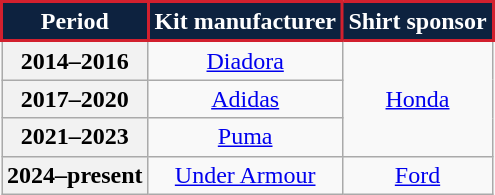<table class="wikitable plainrowheaders" style="text-align:center;margin-left:1em;">
<tr>
<th scope="col" style="color:white; background:#0D223F; border:2px solid #D2202E">Period</th>
<th scope="col" style="color:white; background:#0D223F; border:2px solid #D2202E">Kit manufacturer</th>
<th scope="col" style="color:white; background:#0D223F; border:2px solid #D2202E">Shirt sponsor</th>
</tr>
<tr>
<th scope="row">2014–2016</th>
<td> <a href='#'>Diadora</a></td>
<td rowspan="3"><a href='#'>Honda</a></td>
</tr>
<tr>
<th scope="row">2017–2020</th>
<td> <a href='#'>Adidas</a></td>
</tr>
<tr>
<th scope="row">2021–2023</th>
<td> <a href='#'>Puma</a></td>
</tr>
<tr>
<th scope="row">2024–present</th>
<td> <a href='#'>Under Armour</a></td>
<td><a href='#'>Ford</a></td>
</tr>
</table>
